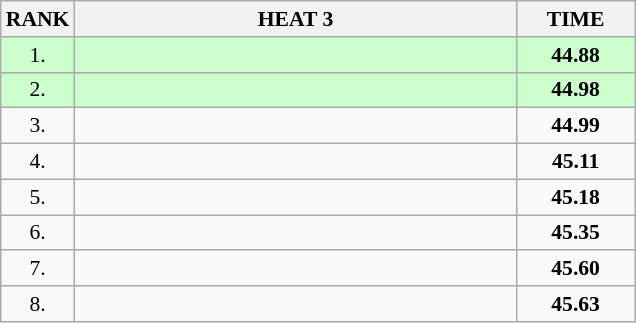<table class="wikitable" style="border-collapse: collapse; font-size: 90%;">
<tr>
<th>RANK</th>
<th style="width: 20em">HEAT 3</th>
<th style="width: 5em">TIME</th>
</tr>
<tr style="background:#ccffcc;">
<td align="center">1.</td>
<td></td>
<td align="center"><strong>44.88</strong></td>
</tr>
<tr style="background:#ccffcc;">
<td align="center">2.</td>
<td></td>
<td align="center"><strong>44.98</strong></td>
</tr>
<tr>
<td align="center">3.</td>
<td></td>
<td align="center"><strong>44.99</strong></td>
</tr>
<tr>
<td align="center">4.</td>
<td></td>
<td align="center"><strong>45.11</strong></td>
</tr>
<tr>
<td align="center">5.</td>
<td></td>
<td align="center"><strong>45.18</strong></td>
</tr>
<tr>
<td align="center">6.</td>
<td></td>
<td align="center"><strong>45.35</strong></td>
</tr>
<tr>
<td align="center">7.</td>
<td></td>
<td align="center"><strong>45.60</strong></td>
</tr>
<tr>
<td align="center">8.</td>
<td></td>
<td align="center"><strong>45.63</strong></td>
</tr>
</table>
